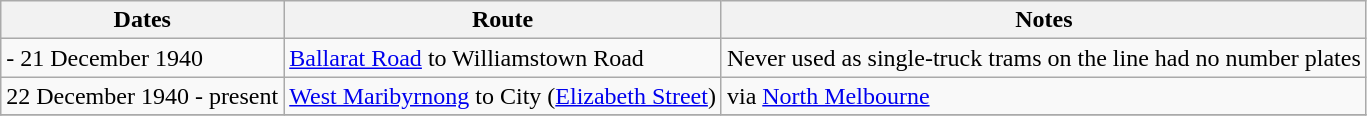<table class="wikitable sortable">
<tr>
<th>Dates</th>
<th>Route</th>
<th>Notes</th>
</tr>
<tr>
<td> - 21 December 1940</td>
<td><a href='#'>Ballarat Road</a> to Williamstown Road</td>
<td>Never used as single-truck trams on the line had no number plates</td>
</tr>
<tr>
<td>22 December 1940 - present</td>
<td><a href='#'>West Maribyrnong</a> to City (<a href='#'>Elizabeth Street</a>)</td>
<td>via <a href='#'>North Melbourne</a></td>
</tr>
<tr>
</tr>
</table>
